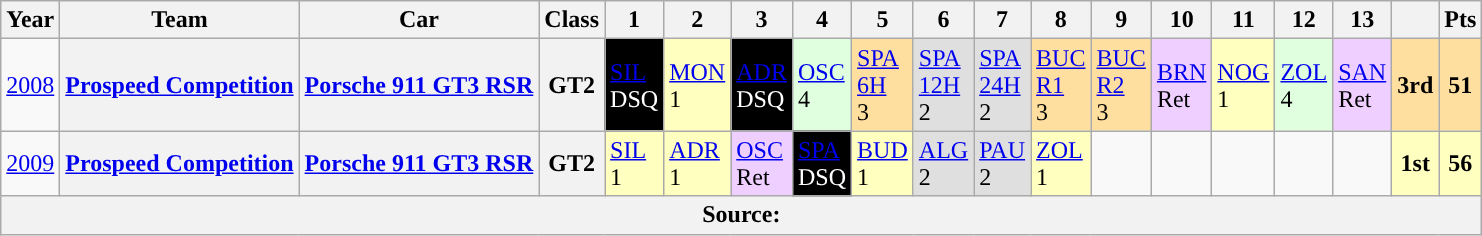<table class="wikitable">
<tr>
<th>Year</th>
<th>Team</th>
<th>Car</th>
<th>Class</th>
<th>1</th>
<th>2</th>
<th>3</th>
<th>4</th>
<th>5</th>
<th>6</th>
<th>7</th>
<th>8</th>
<th>9</th>
<th>10</th>
<th>11</th>
<th>12</th>
<th>13</th>
<th></th>
<th>Pts</th>
</tr>
<tr>
<td><a href='#'>2008</a></td>
<th><a href='#'>Prospeed Competition</a></th>
<th><a href='#'>Porsche 911 GT3 RSR</a></th>
<th>GT2</th>
<td style="background:#000000;color:white"><a href='#'>SIL</a><br>DSQ</td>
<td style="background:#FFFFBF;”"><a href='#'>MON</a><br>1</td>
<td style="background:#000000;color:white"><a href='#'>ADR</a><br>DSQ</td>
<td style="background:#DFFFDF;"><a href='#'>OSC</a><br>4</td>
<td style="background:#FFDF9F;”"><a href='#'>SPA<br>6H</a><br>3</td>
<td style="background:#DFDFDF;"><a href='#'>SPA<br>12H</a><br>2</td>
<td style="background:#DFDFDF;"><a href='#'>SPA<br>24H</a><br>2</td>
<td style="background:#FFDF9F;”"><a href='#'>BUC<br>R1</a><br>3</td>
<td style="background:#FFDF9F;”"><a href='#'>BUC<br>R2</a><br>3</td>
<td style="background:#EFCFFF;"><a href='#'>BRN</a><br>Ret</td>
<td style="background:#FFFFBF;”"><a href='#'>NOG</a><br>1</td>
<td style="background:#DFFFDF;"><a href='#'>ZOL</a><br>4</td>
<td style="background:#EFCFFF;"><a href='#'>SAN</a><br>Ret</td>
<th style="background:#FFDF9F;”">3rd</th>
<th style="background:#FFDF9F;”">51</th>
</tr>
<tr>
<td><a href='#'>2009</a></td>
<th><a href='#'>Prospeed Competition</a></th>
<th><a href='#'>Porsche 911 GT3 RSR</a></th>
<th>GT2</th>
<td style="background:#FFFFBF;”"><a href='#'>SIL</a><br>1</td>
<td style="background:#FFFFBF;”"><a href='#'>ADR</a><br>1</td>
<td style="background:#EFCFFF;"><a href='#'>OSC</a><br>Ret</td>
<td style="background:#000000;color:white"><a href='#'>SPA</a><br>DSQ</td>
<td style="background:#FFFFBF;”"><a href='#'>BUD</a><br>1</td>
<td style="background:#DFDFDF;"><a href='#'>ALG</a><br>2</td>
<td style="background:#DFDFDF;"><a href='#'>PAU</a><br>2</td>
<td style="background:#FFFFBF;”"><a href='#'>ZOL</a><br>1</td>
<td></td>
<td></td>
<td></td>
<td></td>
<td></td>
<th style="background:#FFFFBF;”">1st</th>
<th style="background:#FFFFBF;”">56</th>
</tr>
<tr>
<th colspan="19">Source:</th>
</tr>
</table>
